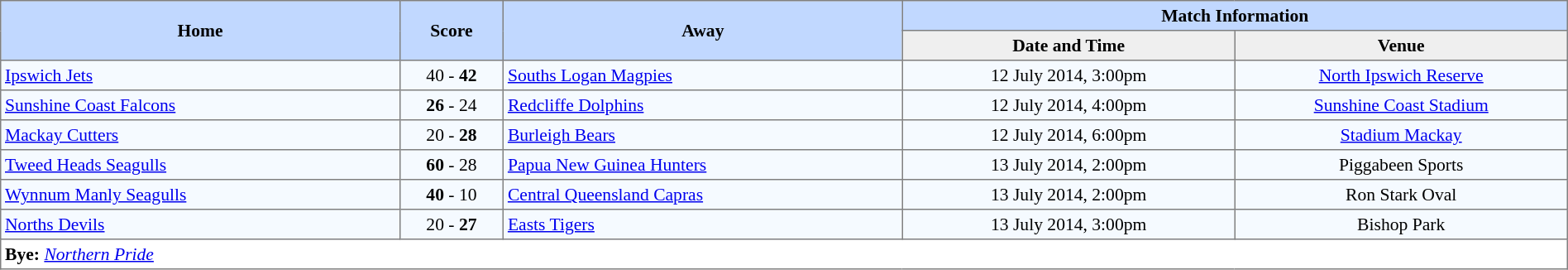<table border=1 style="border-collapse:collapse; font-size:90%; text-align:center;" cellpadding=3 cellspacing=0>
<tr bgcolor=#C1D8FF>
<th rowspan=2 width=12%>Home</th>
<th rowspan=2 width=3%>Score</th>
<th rowspan=2 width=12%>Away</th>
<th colspan=5>Match Information</th>
</tr>
<tr bgcolor=#EFEFEF>
<th width=10%>Date and Time</th>
<th width=10%>Venue</th>
</tr>
<tr bgcolor=#F5FAFF>
<td align=left> <a href='#'>Ipswich Jets</a></td>
<td>40 - <strong>42</strong></td>
<td align=left> <a href='#'>Souths Logan Magpies</a></td>
<td>12 July 2014, 3:00pm</td>
<td><a href='#'>North Ipswich Reserve</a></td>
</tr>
<tr bgcolor=#F5FAFF>
<td align=left> <a href='#'>Sunshine Coast Falcons</a></td>
<td><strong>26</strong> - 24</td>
<td align=left> <a href='#'>Redcliffe Dolphins</a></td>
<td>12 July 2014, 4:00pm</td>
<td><a href='#'>Sunshine Coast Stadium</a></td>
</tr>
<tr bgcolor=#F5FAFF>
<td align=left> <a href='#'>Mackay Cutters</a></td>
<td>20 - <strong>28</strong></td>
<td align=left> <a href='#'>Burleigh Bears</a></td>
<td>12 July 2014, 6:00pm</td>
<td><a href='#'>Stadium Mackay</a></td>
</tr>
<tr bgcolor=#F5FAFF>
<td align=left> <a href='#'>Tweed Heads Seagulls</a></td>
<td><strong>60</strong> - 28</td>
<td align=left> <a href='#'>Papua New Guinea Hunters</a></td>
<td>13 July 2014, 2:00pm</td>
<td>Piggabeen Sports</td>
</tr>
<tr bgcolor=#F5FAFF>
<td align=left> <a href='#'>Wynnum Manly Seagulls</a></td>
<td><strong>40</strong> - 10</td>
<td align=left> <a href='#'>Central Queensland Capras</a></td>
<td>13 July 2014, 2:00pm</td>
<td>Ron Stark Oval</td>
</tr>
<tr bgcolor=#F5FAFF>
<td align=left> <a href='#'>Norths Devils</a></td>
<td>20 - <strong>27</strong></td>
<td align=left> <a href='#'>Easts Tigers</a></td>
<td>13 July 2014, 3:00pm</td>
<td>Bishop Park</td>
</tr>
<tr>
<td colspan="5" style="text-align:left;"><strong>Bye:</strong> <em><a href='#'>Northern Pride</a></em></td>
</tr>
</table>
